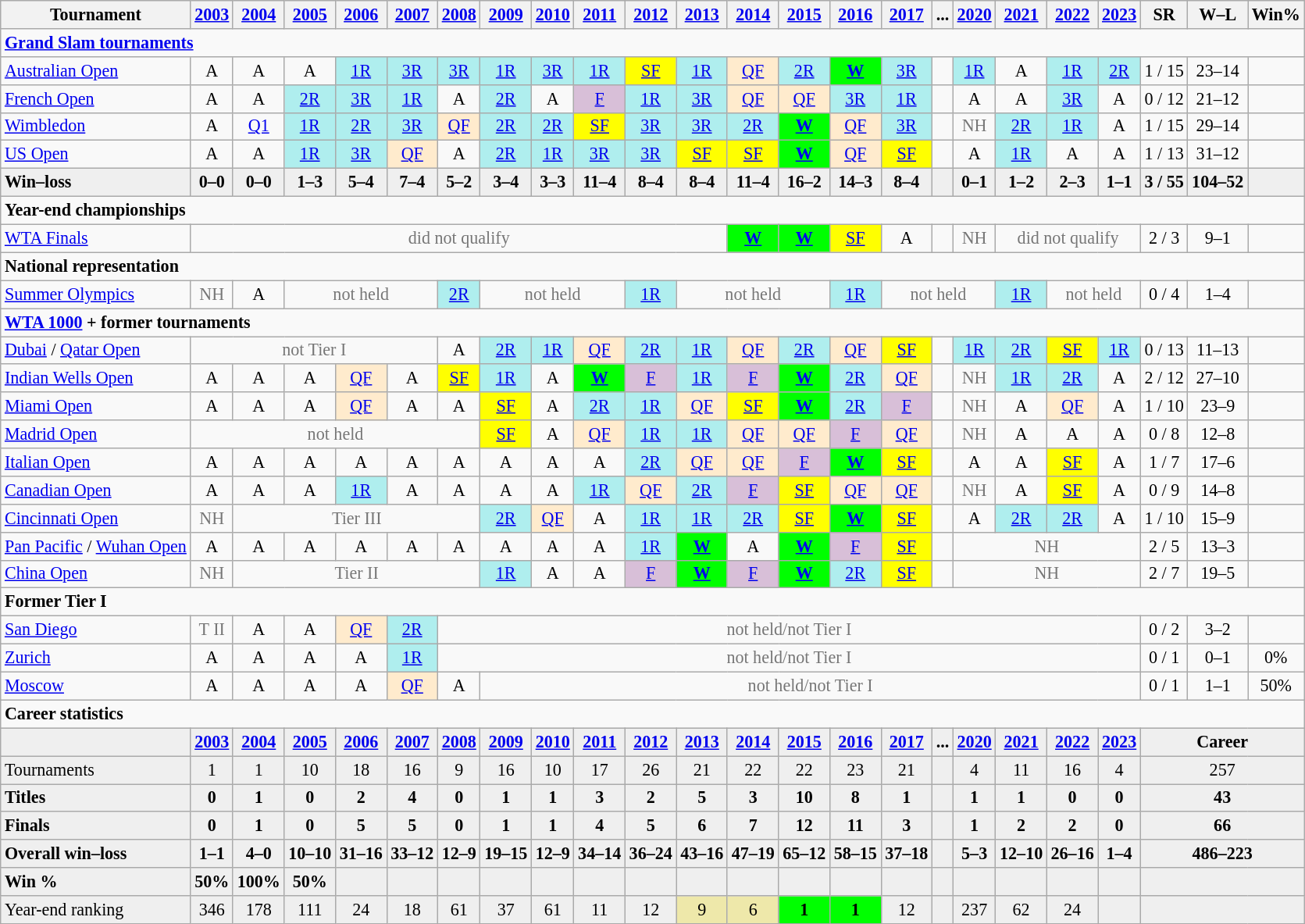<table class="wikitable nowrap" style=text-align:center;font-size:92%>
<tr>
<th>Tournament</th>
<th><a href='#'>2003</a></th>
<th><a href='#'>2004</a></th>
<th><a href='#'>2005</a></th>
<th><a href='#'>2006</a></th>
<th><a href='#'>2007</a></th>
<th><a href='#'>2008</a></th>
<th><a href='#'>2009</a></th>
<th><a href='#'>2010</a></th>
<th><a href='#'>2011</a></th>
<th><a href='#'>2012</a></th>
<th><a href='#'>2013</a></th>
<th><a href='#'>2014</a></th>
<th><a href='#'>2015</a></th>
<th><a href='#'>2016</a></th>
<th><a href='#'>2017</a></th>
<th>...</th>
<th><a href='#'>2020</a></th>
<th><a href='#'>2021</a></th>
<th><a href='#'>2022</a></th>
<th><a href='#'>2023</a></th>
<th>SR</th>
<th>W–L</th>
<th>Win%</th>
</tr>
<tr>
<td colspan="24" style="text-align:left"><strong><a href='#'>Grand Slam tournaments</a></strong></td>
</tr>
<tr>
<td align=left><a href='#'>Australian Open</a></td>
<td>A</td>
<td>A</td>
<td>A</td>
<td bgcolor=afeeee><a href='#'>1R</a></td>
<td bgcolor=afeeee><a href='#'>3R</a></td>
<td bgcolor=afeeee><a href='#'>3R</a></td>
<td bgcolor=afeeee><a href='#'>1R</a></td>
<td bgcolor=afeeee><a href='#'>3R</a></td>
<td bgcolor=afeeee><a href='#'>1R</a></td>
<td bgcolor=yellow><a href='#'>SF</a></td>
<td bgcolor=afeeee><a href='#'>1R</a></td>
<td bgcolor=ffebcd><a href='#'>QF</a></td>
<td bgcolor=afeeee><a href='#'>2R</a></td>
<td bgcolor=lime><strong><a href='#'>W</a></strong></td>
<td bgcolor=afeeee><a href='#'>3R</a></td>
<td></td>
<td bgcolor=afeeee><a href='#'>1R</a></td>
<td>A</td>
<td bgcolor=afeeee><a href='#'>1R</a></td>
<td bgcolor=afeeee><a href='#'>2R</a></td>
<td>1 / 15</td>
<td>23–14</td>
<td></td>
</tr>
<tr>
<td align=left><a href='#'>French Open</a></td>
<td>A</td>
<td>A</td>
<td bgcolor=afeeee><a href='#'>2R</a></td>
<td bgcolor=afeeee><a href='#'>3R</a></td>
<td bgcolor=afeeee><a href='#'>1R</a></td>
<td>A</td>
<td bgcolor=afeeee><a href='#'>2R</a></td>
<td>A</td>
<td bgcolor=thistle><a href='#'>F</a></td>
<td bgcolor=afeeee><a href='#'>1R</a></td>
<td bgcolor=afeeee><a href='#'>3R</a></td>
<td bgcolor=ffebcd><a href='#'>QF</a></td>
<td bgcolor=ffebcd><a href='#'>QF</a></td>
<td bgcolor=afeeee><a href='#'>3R</a></td>
<td bgcolor=afeeee><a href='#'>1R</a></td>
<td></td>
<td>A</td>
<td>A</td>
<td bgcolor=afeeee><a href='#'>3R</a></td>
<td>A</td>
<td>0 / 12</td>
<td>21–12</td>
<td></td>
</tr>
<tr>
<td align=left><a href='#'>Wimbledon</a></td>
<td>A</td>
<td><a href='#'>Q1</a></td>
<td bgcolor=afeeee><a href='#'>1R</a></td>
<td bgcolor=afeeee><a href='#'>2R</a></td>
<td bgcolor=afeeee><a href='#'>3R</a></td>
<td bgcolor=ffebcd><a href='#'>QF</a></td>
<td bgcolor=afeeee><a href='#'>2R</a></td>
<td bgcolor=afeeee><a href='#'>2R</a></td>
<td bgcolor=yellow><a href='#'>SF</a></td>
<td bgcolor=afeeee><a href='#'>3R</a></td>
<td bgcolor=afeeee><a href='#'>3R</a></td>
<td bgcolor=afeeee><a href='#'>2R</a></td>
<td bgcolor=lime><strong><a href='#'>W</a></strong></td>
<td bgcolor=ffebcd><a href='#'>QF</a></td>
<td bgcolor=afeeee><a href='#'>3R</a></td>
<td></td>
<td style=color:#767676>NH</td>
<td bgcolor=afeeee><a href='#'>2R</a></td>
<td bgcolor=afeeee><a href='#'>1R</a></td>
<td>A</td>
<td>1 / 15</td>
<td>29–14</td>
<td></td>
</tr>
<tr>
<td align=left><a href='#'>US Open</a></td>
<td>A</td>
<td>A</td>
<td bgcolor=afeeee><a href='#'>1R</a></td>
<td bgcolor=afeeee><a href='#'>3R</a></td>
<td bgcolor=ffebcd><a href='#'>QF</a></td>
<td>A</td>
<td bgcolor=afeeee><a href='#'>2R</a></td>
<td bgcolor=afeeee><a href='#'>1R</a></td>
<td bgcolor=afeeee><a href='#'>3R</a></td>
<td bgcolor=afeeee><a href='#'>3R</a></td>
<td bgcolor=yellow><a href='#'>SF</a></td>
<td bgcolor=yellow><a href='#'>SF</a></td>
<td bgcolor=lime><strong><a href='#'>W</a></strong></td>
<td bgcolor=ffebcd><a href='#'>QF</a></td>
<td bgcolor=yellow><a href='#'>SF</a></td>
<td></td>
<td>A</td>
<td bgcolor=afeeee><a href='#'>1R</a></td>
<td>A</td>
<td>A</td>
<td>1 / 13</td>
<td>31–12</td>
<td></td>
</tr>
<tr style=background:#efefef;font-weight:bold>
<td style=text-align:left>Win–loss</td>
<td>0–0</td>
<td>0–0</td>
<td>1–3</td>
<td>5–4</td>
<td>7–4</td>
<td>5–2</td>
<td>3–4</td>
<td>3–3</td>
<td>11–4</td>
<td>8–4</td>
<td>8–4</td>
<td>11–4</td>
<td>16–2</td>
<td>14–3</td>
<td>8–4</td>
<td></td>
<td>0–1</td>
<td>1–2</td>
<td>2–3</td>
<td>1–1</td>
<td>3 / 55</td>
<td>104–52</td>
<td></td>
</tr>
<tr>
<td colspan="24" align="left"><strong>Year-end championships</strong></td>
</tr>
<tr>
<td align=left><a href='#'>WTA Finals</a></td>
<td colspan=11 style=color:#767676>did not qualify</td>
<td bgcolor=lime><strong><a href='#'>W</a></strong></td>
<td bgcolor=lime><strong><a href='#'>W</a></strong></td>
<td bgcolor=yellow><a href='#'>SF</a></td>
<td>A</td>
<td></td>
<td style=color:#767676>NH</td>
<td colspan=3 style=color:#767676>did not qualify</td>
<td>2 / 3</td>
<td>9–1</td>
<td></td>
</tr>
<tr>
<td colspan="24" align="left"><strong>National representation</strong></td>
</tr>
<tr>
<td align=left><a href='#'>Summer Olympics</a></td>
<td style=color:#767676>NH</td>
<td>A</td>
<td colspan=3 style=color:#767676>not held</td>
<td bgcolor=afeeee><a href='#'>2R</a></td>
<td colspan=3 style=color:#767676>not held</td>
<td bgcolor=afeeee><a href='#'>1R</a></td>
<td colspan=3 style=color:#767676>not held</td>
<td bgcolor=afeeee><a href='#'>1R</a></td>
<td colspan=3 style=color:#767676>not held</td>
<td bgcolor=afeeee><a href='#'>1R</a></td>
<td colspan=2 style=color:#767676>not held</td>
<td>0 / 4</td>
<td>1–4</td>
<td></td>
</tr>
<tr>
<td colspan="24" align="left"><strong><a href='#'>WTA 1000</a> + former tournaments</strong></td>
</tr>
<tr>
<td align=left><a href='#'>Dubai</a> / <a href='#'>Qatar Open</a></td>
<td colspan=5 style=color:#767676>not Tier I</td>
<td>A</td>
<td bgcolor=afeeee><a href='#'>2R</a></td>
<td bgcolor=afeeee><a href='#'>1R</a></td>
<td bgcolor=ffebcd><a href='#'>QF</a></td>
<td bgcolor=afeeee><a href='#'>2R</a></td>
<td bgcolor=afeeee><a href='#'>1R</a></td>
<td bgcolor=ffebcd><a href='#'>QF</a></td>
<td bgcolor=afeeee><a href='#'>2R</a></td>
<td bgcolor=ffebcd><a href='#'>QF</a></td>
<td bgcolor=yellow><a href='#'>SF</a></td>
<td></td>
<td bgcolor=afeeee><a href='#'>1R</a></td>
<td bgcolor=afeeee><a href='#'>2R</a></td>
<td bgcolor=yellow><a href='#'>SF</a></td>
<td bgcolor=afeeee><a href='#'>1R</a></td>
<td>0 / 13</td>
<td>11–13</td>
<td></td>
</tr>
<tr>
<td align=left><a href='#'>Indian Wells Open</a></td>
<td>A</td>
<td>A</td>
<td>A</td>
<td bgcolor=ffebcd><a href='#'>QF</a></td>
<td>A</td>
<td bgcolor=yellow><a href='#'>SF</a></td>
<td bgcolor=afeeee><a href='#'>1R</a></td>
<td>A</td>
<td bgcolor=lime><strong><a href='#'>W</a></strong></td>
<td bgcolor=thistle><a href='#'>F</a></td>
<td bgcolor=afeeee><a href='#'>1R</a></td>
<td bgcolor=thistle><a href='#'>F</a></td>
<td bgcolor=lime><strong><a href='#'>W</a></strong></td>
<td bgcolor=afeeee><a href='#'>2R</a></td>
<td bgcolor=ffebcd><a href='#'>QF</a></td>
<td></td>
<td style=color:#767676>NH</td>
<td bgcolor=afeeee><a href='#'>1R</a></td>
<td bgcolor=afeeee><a href='#'>2R</a></td>
<td>A</td>
<td>2 / 12</td>
<td>27–10</td>
<td></td>
</tr>
<tr>
<td align=left><a href='#'>Miami Open</a></td>
<td>A</td>
<td>A</td>
<td>A</td>
<td bgcolor=ffebcd><a href='#'>QF</a></td>
<td>A</td>
<td>A</td>
<td bgcolor=yellow><a href='#'>SF</a></td>
<td>A</td>
<td bgcolor=afeeee><a href='#'>2R</a></td>
<td bgcolor=afeeee><a href='#'>1R</a></td>
<td bgcolor=ffebcd><a href='#'>QF</a></td>
<td bgcolor=yellow><a href='#'>SF</a></td>
<td bgcolor=lime><strong><a href='#'>W</a></strong></td>
<td bgcolor=afeeee><a href='#'>2R</a></td>
<td bgcolor=thistle><a href='#'>F</a></td>
<td></td>
<td style=color:#767676>NH</td>
<td>A</td>
<td bgcolor=ffebcd><a href='#'>QF</a></td>
<td>A</td>
<td>1 / 10</td>
<td>23–9</td>
<td></td>
</tr>
<tr>
<td align=left><a href='#'>Madrid Open</a></td>
<td colspan=6 style=color:#767676>not held</td>
<td bgcolor=yellow><a href='#'>SF</a></td>
<td>A</td>
<td bgcolor=ffebcd><a href='#'>QF</a></td>
<td bgcolor=afeeee><a href='#'>1R</a></td>
<td bgcolor=afeeee><a href='#'>1R</a></td>
<td bgcolor=ffebcd><a href='#'>QF</a></td>
<td bgcolor=ffebcd><a href='#'>QF</a></td>
<td bgcolor=thistle><a href='#'>F</a></td>
<td bgcolor=ffebcd><a href='#'>QF</a></td>
<td></td>
<td style=color:#767676>NH</td>
<td>A</td>
<td>A</td>
<td>A</td>
<td>0 / 8</td>
<td>12–8</td>
<td></td>
</tr>
<tr>
<td align=left><a href='#'>Italian Open</a></td>
<td>A</td>
<td>A</td>
<td>A</td>
<td>A</td>
<td>A</td>
<td>A</td>
<td>A</td>
<td>A</td>
<td>A</td>
<td bgcolor=afeeee><a href='#'>2R</a></td>
<td bgcolor=ffebcd><a href='#'>QF</a></td>
<td bgcolor=ffebcd><a href='#'>QF</a></td>
<td bgcolor=thistle><a href='#'>F</a></td>
<td bgcolor=lime><strong><a href='#'>W</a></strong></td>
<td bgcolor=yellow><a href='#'>SF</a></td>
<td></td>
<td>A</td>
<td>A</td>
<td bgcolor=yellow><a href='#'>SF</a></td>
<td>A</td>
<td>1 / 7</td>
<td>17–6</td>
<td></td>
</tr>
<tr>
<td align=left><a href='#'>Canadian Open</a></td>
<td>A</td>
<td>A</td>
<td>A</td>
<td bgcolor=afeeee><a href='#'>1R</a></td>
<td>A</td>
<td>A</td>
<td>A</td>
<td>A</td>
<td bgcolor=afeeee><a href='#'>1R</a></td>
<td bgcolor=ffebcd><a href='#'>QF</a></td>
<td bgcolor=afeeee><a href='#'>2R</a></td>
<td bgcolor=thistle><a href='#'>F</a></td>
<td bgcolor=yellow><a href='#'>SF</a></td>
<td bgcolor=ffebcd><a href='#'>QF</a></td>
<td bgcolor=ffebcd><a href='#'>QF</a></td>
<td></td>
<td style=color:#767676>NH</td>
<td>A</td>
<td bgcolor=yellow><a href='#'>SF</a></td>
<td>A</td>
<td>0 / 9</td>
<td>14–8</td>
<td></td>
</tr>
<tr>
<td align=left><a href='#'>Cincinnati Open</a></td>
<td style=color:#767676>NH</td>
<td colspan=5 style=color:#767676>Tier III</td>
<td bgcolor=afeeee><a href='#'>2R</a></td>
<td bgcolor=ffebcd><a href='#'>QF</a></td>
<td>A</td>
<td bgcolor=afeeee><a href='#'>1R</a></td>
<td bgcolor=afeeee><a href='#'>1R</a></td>
<td bgcolor=afeeee><a href='#'>2R</a></td>
<td bgcolor=yellow><a href='#'>SF</a></td>
<td bgcolor=lime><strong><a href='#'>W</a></strong></td>
<td bgcolor=yellow><a href='#'>SF</a></td>
<td></td>
<td>A</td>
<td bgcolor=afeeee><a href='#'>2R</a></td>
<td bgcolor=afeeee><a href='#'>2R</a></td>
<td>A</td>
<td>1 / 10</td>
<td>15–9</td>
<td></td>
</tr>
<tr>
<td align=left><a href='#'>Pan Pacific</a> / <a href='#'>Wuhan Open</a></td>
<td>A</td>
<td>A</td>
<td>A</td>
<td>A</td>
<td>A</td>
<td>A</td>
<td>A</td>
<td>A</td>
<td>A</td>
<td bgcolor=afeeee><a href='#'>1R</a></td>
<td bgcolor=lime><strong><a href='#'>W</a></strong></td>
<td>A</td>
<td bgcolor=lime><strong><a href='#'>W</a></strong></td>
<td bgcolor=thistle><a href='#'>F</a></td>
<td bgcolor=yellow><a href='#'>SF</a></td>
<td></td>
<td colspan=4 style=color:#767676>NH</td>
<td>2 / 5</td>
<td>13–3</td>
<td></td>
</tr>
<tr>
<td align=left><a href='#'>China Open</a></td>
<td style=color:#767676>NH</td>
<td colspan=5 style=color:#767676>Tier II</td>
<td bgcolor=afeeee><a href='#'>1R</a></td>
<td>A</td>
<td>A</td>
<td bgcolor=thistle><a href='#'>F</a></td>
<td bgcolor=lime><strong><a href='#'>W</a></strong></td>
<td bgcolor=thistle><a href='#'>F</a></td>
<td bgcolor=lime><strong><a href='#'>W</a></strong></td>
<td bgcolor=afeeee><a href='#'>2R</a></td>
<td bgcolor=yellow><a href='#'>SF</a></td>
<td></td>
<td colspan=4 style=color:#767676>NH</td>
<td>2 / 7</td>
<td>19–5</td>
<td></td>
</tr>
<tr>
<td colspan="24" align="left"><strong>Former Tier I</strong></td>
</tr>
<tr>
<td align=left><a href='#'>San Diego</a></td>
<td style=color:#767676>T II</td>
<td>A</td>
<td>A</td>
<td bgcolor=ffebcd><a href='#'>QF</a></td>
<td bgcolor=afeeee><a href='#'>2R</a></td>
<td colspan="15" style="color:#767676">not held/not Tier I</td>
<td>0 / 2</td>
<td>3–2</td>
<td></td>
</tr>
<tr>
<td align=left><a href='#'>Zurich</a></td>
<td>A</td>
<td>A</td>
<td>A</td>
<td>A</td>
<td bgcolor=afeeee><a href='#'>1R</a></td>
<td colspan="15" style="color:#767676">not held/not Tier I</td>
<td>0 / 1</td>
<td>0–1</td>
<td>0%</td>
</tr>
<tr>
<td align=left><a href='#'>Moscow</a></td>
<td>A</td>
<td>A</td>
<td>A</td>
<td>A</td>
<td bgcolor=ffebcd><a href='#'>QF</a></td>
<td>A</td>
<td colspan="14" style="color:#767676">not held/not Tier I</td>
<td>0 / 1</td>
<td>1–1</td>
<td>50%</td>
</tr>
<tr>
<td colspan="24" align="left"><strong>Career statistics</strong></td>
</tr>
<tr style=background:#efefef;font-weight:bold>
<td></td>
<td><a href='#'>2003</a></td>
<td><a href='#'>2004</a></td>
<td><a href='#'>2005</a></td>
<td><a href='#'>2006</a></td>
<td><a href='#'>2007</a></td>
<td><a href='#'>2008</a></td>
<td><a href='#'>2009</a></td>
<td><a href='#'>2010</a></td>
<td><a href='#'>2011</a></td>
<td><a href='#'>2012</a></td>
<td><a href='#'>2013</a></td>
<td><a href='#'>2014</a></td>
<td><a href='#'>2015</a></td>
<td><a href='#'>2016</a></td>
<td><a href='#'>2017</a></td>
<td>...</td>
<td><a href='#'>2020</a></td>
<td><a href='#'>2021</a></td>
<td><a href='#'>2022</a></td>
<td><a href='#'>2023</a></td>
<td colspan="3">Career</td>
</tr>
<tr bgcolor=efefef>
<td style=text-align:left>Tournaments</td>
<td>1</td>
<td>1</td>
<td>10</td>
<td>18</td>
<td>16</td>
<td>9</td>
<td>16</td>
<td>10</td>
<td>17</td>
<td>26</td>
<td>21</td>
<td>22</td>
<td>22</td>
<td>23</td>
<td>21</td>
<td></td>
<td>4</td>
<td>11</td>
<td>16</td>
<td>4</td>
<td colspan="3">257</td>
</tr>
<tr style=background:#efefef;font-weight:bold>
<td style=text-align:left>Titles</td>
<td>0</td>
<td>1</td>
<td>0</td>
<td>2</td>
<td>4</td>
<td>0</td>
<td>1</td>
<td>1</td>
<td>3</td>
<td>2</td>
<td>5</td>
<td>3</td>
<td>10</td>
<td>8</td>
<td>1</td>
<td></td>
<td>1</td>
<td>1</td>
<td>0</td>
<td>0</td>
<td colspan=3>43</td>
</tr>
<tr style=background:#efefef;font-weight:bold>
<td style=text-align:left>Finals</td>
<td>0</td>
<td>1</td>
<td>0</td>
<td>5</td>
<td>5</td>
<td>0</td>
<td>1</td>
<td>1</td>
<td>4</td>
<td>5</td>
<td>6</td>
<td>7</td>
<td>12</td>
<td>11</td>
<td>3</td>
<td></td>
<td>1</td>
<td>2</td>
<td>2</td>
<td>0</td>
<td colspan=3>66</td>
</tr>
<tr style=background:#efefef;font-weight:bold>
<td style=text-align:left>Overall win–loss</td>
<td>1–1</td>
<td>4–0</td>
<td>10–10</td>
<td>31–16</td>
<td>33–12</td>
<td>12–9</td>
<td>19–15</td>
<td>12–9</td>
<td>34–14</td>
<td>36–24</td>
<td>43–16</td>
<td>47–19</td>
<td>65–12</td>
<td>58–15</td>
<td>37–18</td>
<td></td>
<td>5–3</td>
<td>12–10</td>
<td>26–16</td>
<td>1–4</td>
<td colspan="3">486–223</td>
</tr>
<tr style=background:#efefef;font-weight:bold>
<td style=text-align:left>Win %</td>
<td>50%</td>
<td>100%</td>
<td>50%</td>
<td></td>
<td></td>
<td></td>
<td></td>
<td></td>
<td></td>
<td></td>
<td></td>
<td></td>
<td></td>
<td></td>
<td></td>
<td></td>
<td></td>
<td></td>
<td></td>
<td></td>
<td colspan="3"></td>
</tr>
<tr bgcolor=efefef>
<td align=left>Year-end ranking</td>
<td>346</td>
<td>178</td>
<td>111</td>
<td>24</td>
<td>18</td>
<td>61</td>
<td>37</td>
<td>61</td>
<td>11</td>
<td>12</td>
<td bgcolor=EEE8AA>9</td>
<td bgcolor=EEE8AA>6</td>
<td bgcolor=lime><strong>1</strong></td>
<td bgcolor=lime><strong>1</strong></td>
<td>12</td>
<td></td>
<td>237</td>
<td>62</td>
<td>24</td>
<td></td>
<td colspan=3></td>
</tr>
</table>
